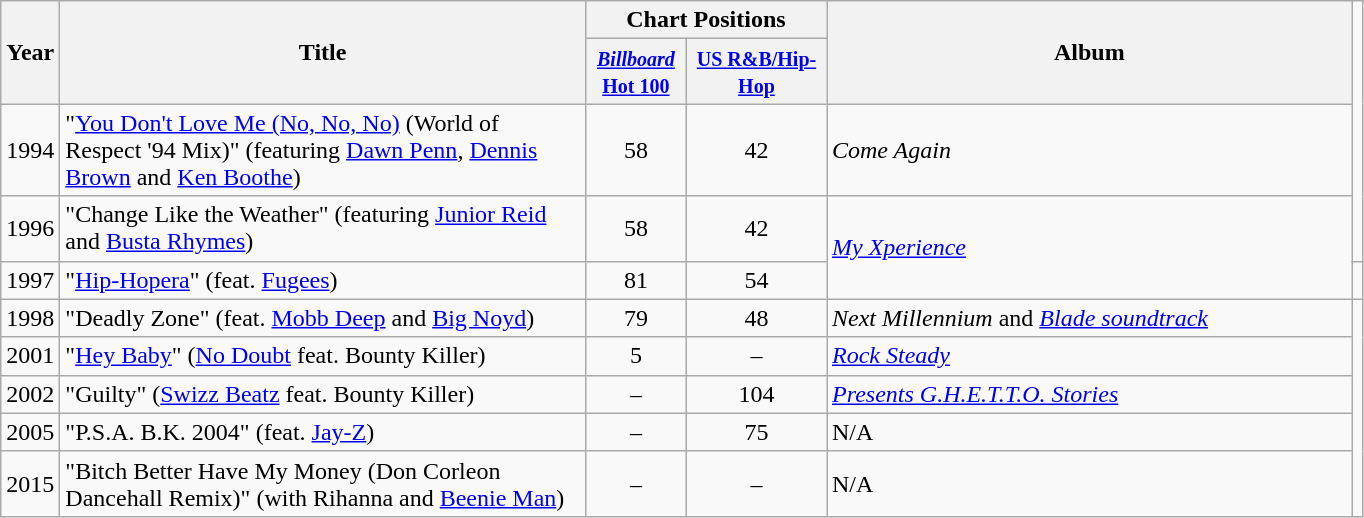<table class="wikitable">
<tr>
<th style="width:15px;" rowspan="2">Year</th>
<th style="width:343px;" rowspan="2">Title</th>
<th colspan="2">Chart Positions</th>
<th style="width:343px;" rowspan="2">Album</th>
</tr>
<tr>
<th style="width:60px;"><small><a href='#'><em>Billboard</em> Hot 100</a></small></th>
<th style="width:86px;"><small><a href='#'>US R&B/Hip-Hop</a></small></th>
</tr>
<tr>
<td>1994</td>
<td>"<a href='#'>You Don't Love Me (No, No, No)</a> (World of Respect '94 Mix)" (featuring <a href='#'>Dawn Penn</a>, <a href='#'>Dennis Brown</a> and <a href='#'>Ken Boothe</a>)</td>
<td style="text-align:center;">58</td>
<td style="text-align:center;">42</td>
<td><em>Come Again</em></td>
</tr>
<tr>
<td>1996</td>
<td>"Change Like the Weather" (featuring <a href='#'>Junior Reid</a> and <a href='#'>Busta Rhymes</a>)</td>
<td style="text-align:center;">58</td>
<td style="text-align:center;">42</td>
<td rowspan="2"><em><a href='#'>My Xperience</a></em></td>
</tr>
<tr>
<td>1997</td>
<td>"<a href='#'>Hip-Hopera</a>" (feat. <a href='#'>Fugees</a>)</td>
<td style="text-align:center;">81</td>
<td style="text-align:center;">54</td>
<td></td>
</tr>
<tr>
<td>1998</td>
<td>"Deadly Zone" (feat. <a href='#'>Mobb Deep</a> and <a href='#'>Big Noyd</a>)</td>
<td style="text-align:center;">79</td>
<td style="text-align:center;">48</td>
<td><em>Next Millennium</em> and <em><a href='#'>Blade soundtrack</a></em></td>
</tr>
<tr>
<td>2001</td>
<td>"<a href='#'>Hey Baby</a>" (<a href='#'>No Doubt</a> feat. Bounty Killer)</td>
<td style="text-align:center;">5</td>
<td style="text-align:center;">–</td>
<td><em><a href='#'>Rock Steady</a></em></td>
</tr>
<tr>
<td>2002</td>
<td>"Guilty" (<a href='#'>Swizz Beatz</a> feat. Bounty Killer)</td>
<td style="text-align:center;">–</td>
<td style="text-align:center;">104</td>
<td><em><a href='#'>Presents G.H.E.T.T.O. Stories</a></em></td>
</tr>
<tr>
<td>2005</td>
<td>"P.S.A. B.K. 2004" (feat. <a href='#'>Jay-Z</a>)</td>
<td style="text-align:center;">–</td>
<td style="text-align:center;">75</td>
<td>N/A</td>
</tr>
<tr>
<td>2015</td>
<td>"Bitch Better Have My Money (Don Corleon Dancehall Remix)" (with Rihanna and <a href='#'>Beenie Man</a>)</td>
<td style="text-align:center;">–</td>
<td style="text-align:center;">–</td>
<td>N/A</td>
</tr>
</table>
